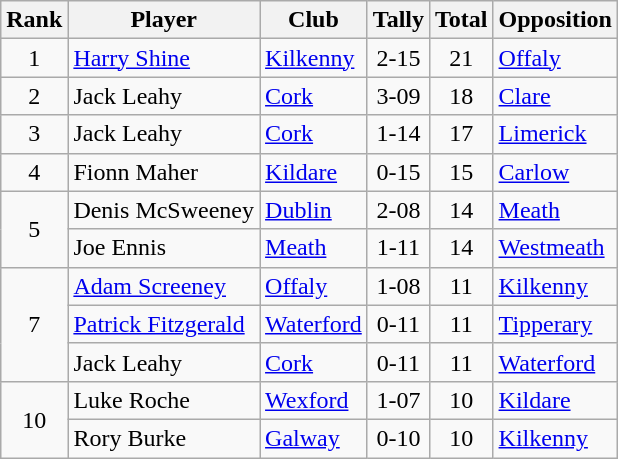<table class="wikitable">
<tr>
<th>Rank</th>
<th>Player</th>
<th>Club</th>
<th>Tally</th>
<th>Total</th>
<th>Opposition</th>
</tr>
<tr>
<td rowspan="1" style="text-align:center;">1</td>
<td><a href='#'>Harry Shine</a></td>
<td><a href='#'>Kilkenny</a></td>
<td align=center>2-15</td>
<td align=center>21</td>
<td><a href='#'>Offaly</a></td>
</tr>
<tr>
<td rowspan="1" style="text-align:center;">2</td>
<td>Jack Leahy</td>
<td><a href='#'>Cork</a></td>
<td align=center>3-09</td>
<td align=center>18</td>
<td><a href='#'>Clare</a></td>
</tr>
<tr>
<td rowspan="1" style="text-align:center;">3</td>
<td>Jack Leahy</td>
<td><a href='#'>Cork</a></td>
<td align=center>1-14</td>
<td align=center>17</td>
<td><a href='#'>Limerick</a></td>
</tr>
<tr>
<td rowspan="1" style="text-align:center;">4</td>
<td>Fionn Maher</td>
<td><a href='#'>Kildare</a></td>
<td align=center>0-15</td>
<td align=center>15</td>
<td><a href='#'>Carlow</a></td>
</tr>
<tr>
<td rowspan="2" style="text-align:center;">5</td>
<td>Denis McSweeney</td>
<td><a href='#'>Dublin</a></td>
<td align=center>2-08</td>
<td align=center>14</td>
<td><a href='#'>Meath</a></td>
</tr>
<tr>
<td>Joe Ennis</td>
<td><a href='#'>Meath</a></td>
<td align=center>1-11</td>
<td align=center>14</td>
<td><a href='#'>Westmeath</a></td>
</tr>
<tr>
<td rowspan="3" style="text-align:center;">7</td>
<td><a href='#'>Adam Screeney</a></td>
<td><a href='#'>Offaly</a></td>
<td align=center>1-08</td>
<td align=center>11</td>
<td><a href='#'>Kilkenny</a></td>
</tr>
<tr>
<td><a href='#'>Patrick Fitzgerald</a></td>
<td><a href='#'>Waterford</a></td>
<td align=center>0-11</td>
<td align=center>11</td>
<td><a href='#'>Tipperary</a></td>
</tr>
<tr>
<td>Jack Leahy</td>
<td><a href='#'>Cork</a></td>
<td align=center>0-11</td>
<td align=center>11</td>
<td><a href='#'>Waterford</a></td>
</tr>
<tr>
<td rowspan="2" style="text-align:center;">10</td>
<td>Luke Roche</td>
<td><a href='#'>Wexford</a></td>
<td align=center>1-07</td>
<td align=center>10</td>
<td><a href='#'>Kildare</a></td>
</tr>
<tr>
<td>Rory Burke</td>
<td><a href='#'>Galway</a></td>
<td align=center>0-10</td>
<td align=center>10</td>
<td><a href='#'>Kilkenny</a></td>
</tr>
</table>
